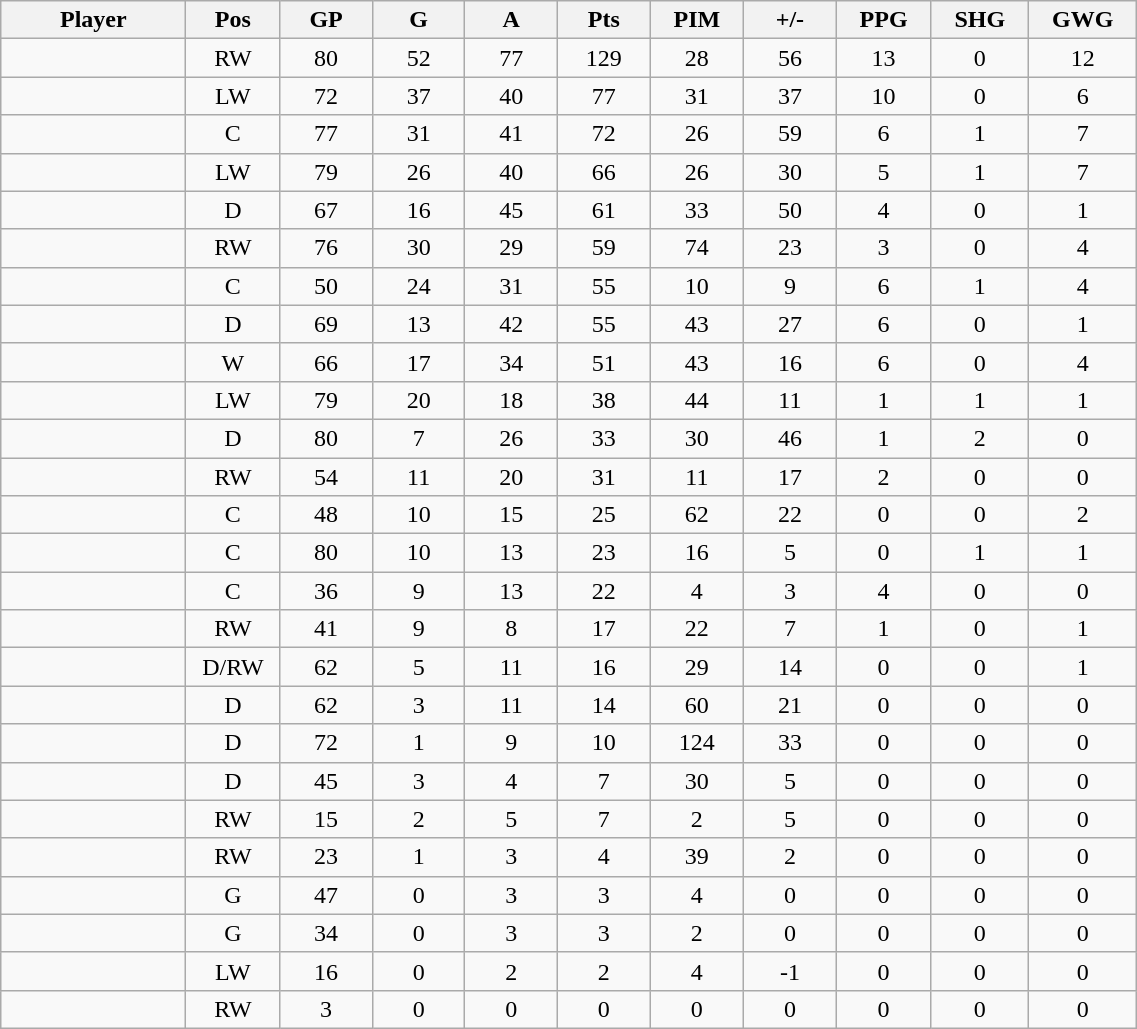<table class="wikitable sortable" width="60%">
<tr ALIGN="center">
<th bgcolor="#DDDDFF" width="10%">Player</th>
<th bgcolor="#DDDDFF" width="3%" title="Position">Pos</th>
<th bgcolor="#DDDDFF" width="5%" title="Games played">GP</th>
<th bgcolor="#DDDDFF" width="5%" title="Goals">G</th>
<th bgcolor="#DDDDFF" width="5%" title="Assists">A</th>
<th bgcolor="#DDDDFF" width="5%" title="Points">Pts</th>
<th bgcolor="#DDDDFF" width="5%" title="Penalties in Minutes">PIM</th>
<th bgcolor="#DDDDFF" width="5%" title="Plus/Minus">+/-</th>
<th bgcolor="#DDDDFF" width="5%" title="Power Play Goals">PPG</th>
<th bgcolor="#DDDDFF" width="5%" title="Short-handed Goals">SHG</th>
<th bgcolor="#DDDDFF" width="5%" title="Game-winning Goals">GWG</th>
</tr>
<tr align="center">
<td align="right"></td>
<td>RW</td>
<td>80</td>
<td>52</td>
<td>77</td>
<td>129</td>
<td>28</td>
<td>56</td>
<td>13</td>
<td>0</td>
<td>12</td>
</tr>
<tr align="center">
<td align="right"></td>
<td>LW</td>
<td>72</td>
<td>37</td>
<td>40</td>
<td>77</td>
<td>31</td>
<td>37</td>
<td>10</td>
<td>0</td>
<td>6</td>
</tr>
<tr align="center">
<td align="right"></td>
<td>C</td>
<td>77</td>
<td>31</td>
<td>41</td>
<td>72</td>
<td>26</td>
<td>59</td>
<td>6</td>
<td>1</td>
<td>7</td>
</tr>
<tr align="center">
<td align="right"></td>
<td>LW</td>
<td>79</td>
<td>26</td>
<td>40</td>
<td>66</td>
<td>26</td>
<td>30</td>
<td>5</td>
<td>1</td>
<td>7</td>
</tr>
<tr align="center">
<td align="right"></td>
<td>D</td>
<td>67</td>
<td>16</td>
<td>45</td>
<td>61</td>
<td>33</td>
<td>50</td>
<td>4</td>
<td>0</td>
<td>1</td>
</tr>
<tr align="center">
<td align="right"></td>
<td>RW</td>
<td>76</td>
<td>30</td>
<td>29</td>
<td>59</td>
<td>74</td>
<td>23</td>
<td>3</td>
<td>0</td>
<td>4</td>
</tr>
<tr align="center">
<td align="right"></td>
<td>C</td>
<td>50</td>
<td>24</td>
<td>31</td>
<td>55</td>
<td>10</td>
<td>9</td>
<td>6</td>
<td>1</td>
<td>4</td>
</tr>
<tr align="center">
<td align="right"></td>
<td>D</td>
<td>69</td>
<td>13</td>
<td>42</td>
<td>55</td>
<td>43</td>
<td>27</td>
<td>6</td>
<td>0</td>
<td>1</td>
</tr>
<tr align="center">
<td align="right"></td>
<td>W</td>
<td>66</td>
<td>17</td>
<td>34</td>
<td>51</td>
<td>43</td>
<td>16</td>
<td>6</td>
<td>0</td>
<td>4</td>
</tr>
<tr align="center">
<td align="right"></td>
<td>LW</td>
<td>79</td>
<td>20</td>
<td>18</td>
<td>38</td>
<td>44</td>
<td>11</td>
<td>1</td>
<td>1</td>
<td>1</td>
</tr>
<tr align="center">
<td align="right"></td>
<td>D</td>
<td>80</td>
<td>7</td>
<td>26</td>
<td>33</td>
<td>30</td>
<td>46</td>
<td>1</td>
<td>2</td>
<td>0</td>
</tr>
<tr align="center">
<td align="right"></td>
<td>RW</td>
<td>54</td>
<td>11</td>
<td>20</td>
<td>31</td>
<td>11</td>
<td>17</td>
<td>2</td>
<td>0</td>
<td>0</td>
</tr>
<tr align="center">
<td align="right"></td>
<td>C</td>
<td>48</td>
<td>10</td>
<td>15</td>
<td>25</td>
<td>62</td>
<td>22</td>
<td>0</td>
<td>0</td>
<td>2</td>
</tr>
<tr align="center">
<td align="right"></td>
<td>C</td>
<td>80</td>
<td>10</td>
<td>13</td>
<td>23</td>
<td>16</td>
<td>5</td>
<td>0</td>
<td>1</td>
<td>1</td>
</tr>
<tr align="center">
<td align="right"></td>
<td>C</td>
<td>36</td>
<td>9</td>
<td>13</td>
<td>22</td>
<td>4</td>
<td>3</td>
<td>4</td>
<td>0</td>
<td>0</td>
</tr>
<tr align="center">
<td align="right"></td>
<td>RW</td>
<td>41</td>
<td>9</td>
<td>8</td>
<td>17</td>
<td>22</td>
<td>7</td>
<td>1</td>
<td>0</td>
<td>1</td>
</tr>
<tr align="center">
<td align="right"></td>
<td>D/RW</td>
<td>62</td>
<td>5</td>
<td>11</td>
<td>16</td>
<td>29</td>
<td>14</td>
<td>0</td>
<td>0</td>
<td>1</td>
</tr>
<tr align="center">
<td align="right"></td>
<td>D</td>
<td>62</td>
<td>3</td>
<td>11</td>
<td>14</td>
<td>60</td>
<td>21</td>
<td>0</td>
<td>0</td>
<td>0</td>
</tr>
<tr align="center">
<td align="right"></td>
<td>D</td>
<td>72</td>
<td>1</td>
<td>9</td>
<td>10</td>
<td>124</td>
<td>33</td>
<td>0</td>
<td>0</td>
<td>0</td>
</tr>
<tr align="center">
<td align="right"></td>
<td>D</td>
<td>45</td>
<td>3</td>
<td>4</td>
<td>7</td>
<td>30</td>
<td>5</td>
<td>0</td>
<td>0</td>
<td>0</td>
</tr>
<tr align="center">
<td align="right"></td>
<td>RW</td>
<td>15</td>
<td>2</td>
<td>5</td>
<td>7</td>
<td>2</td>
<td>5</td>
<td>0</td>
<td>0</td>
<td>0</td>
</tr>
<tr align="center">
<td align="right"></td>
<td>RW</td>
<td>23</td>
<td>1</td>
<td>3</td>
<td>4</td>
<td>39</td>
<td>2</td>
<td>0</td>
<td>0</td>
<td>0</td>
</tr>
<tr align="center">
<td align="right"></td>
<td>G</td>
<td>47</td>
<td>0</td>
<td>3</td>
<td>3</td>
<td>4</td>
<td>0</td>
<td>0</td>
<td>0</td>
<td>0</td>
</tr>
<tr align="center">
<td align="right"></td>
<td>G</td>
<td>34</td>
<td>0</td>
<td>3</td>
<td>3</td>
<td>2</td>
<td>0</td>
<td>0</td>
<td>0</td>
<td>0</td>
</tr>
<tr align="center">
<td align="right"></td>
<td>LW</td>
<td>16</td>
<td>0</td>
<td>2</td>
<td>2</td>
<td>4</td>
<td>-1</td>
<td>0</td>
<td>0</td>
<td>0</td>
</tr>
<tr align="center">
<td align="right"></td>
<td>RW</td>
<td>3</td>
<td>0</td>
<td>0</td>
<td>0</td>
<td>0</td>
<td>0</td>
<td>0</td>
<td>0</td>
<td>0</td>
</tr>
</table>
